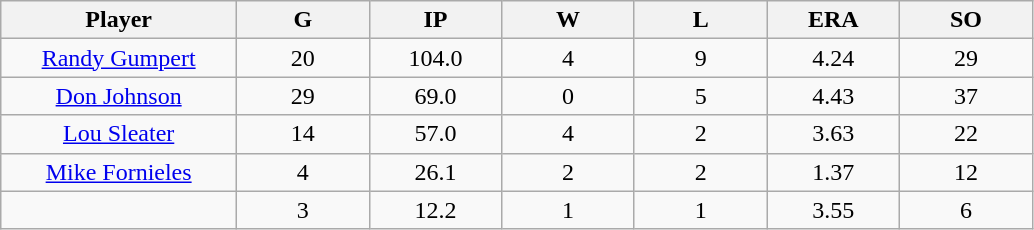<table class="wikitable sortable">
<tr>
<th bgcolor="#DDDDFF" width="16%">Player</th>
<th bgcolor="#DDDDFF" width="9%">G</th>
<th bgcolor="#DDDDFF" width="9%">IP</th>
<th bgcolor="#DDDDFF" width="9%">W</th>
<th bgcolor="#DDDDFF" width="9%">L</th>
<th bgcolor="#DDDDFF" width="9%">ERA</th>
<th bgcolor="#DDDDFF" width="9%">SO</th>
</tr>
<tr align="center">
<td><a href='#'>Randy Gumpert</a></td>
<td>20</td>
<td>104.0</td>
<td>4</td>
<td>9</td>
<td>4.24</td>
<td>29</td>
</tr>
<tr align="center">
<td><a href='#'>Don Johnson</a></td>
<td>29</td>
<td>69.0</td>
<td>0</td>
<td>5</td>
<td>4.43</td>
<td>37</td>
</tr>
<tr align="center">
<td><a href='#'>Lou Sleater</a></td>
<td>14</td>
<td>57.0</td>
<td>4</td>
<td>2</td>
<td>3.63</td>
<td>22</td>
</tr>
<tr align="center">
<td><a href='#'>Mike Fornieles</a></td>
<td>4</td>
<td>26.1</td>
<td>2</td>
<td>2</td>
<td>1.37</td>
<td>12</td>
</tr>
<tr align="center">
<td></td>
<td>3</td>
<td>12.2</td>
<td>1</td>
<td>1</td>
<td>3.55</td>
<td>6</td>
</tr>
</table>
